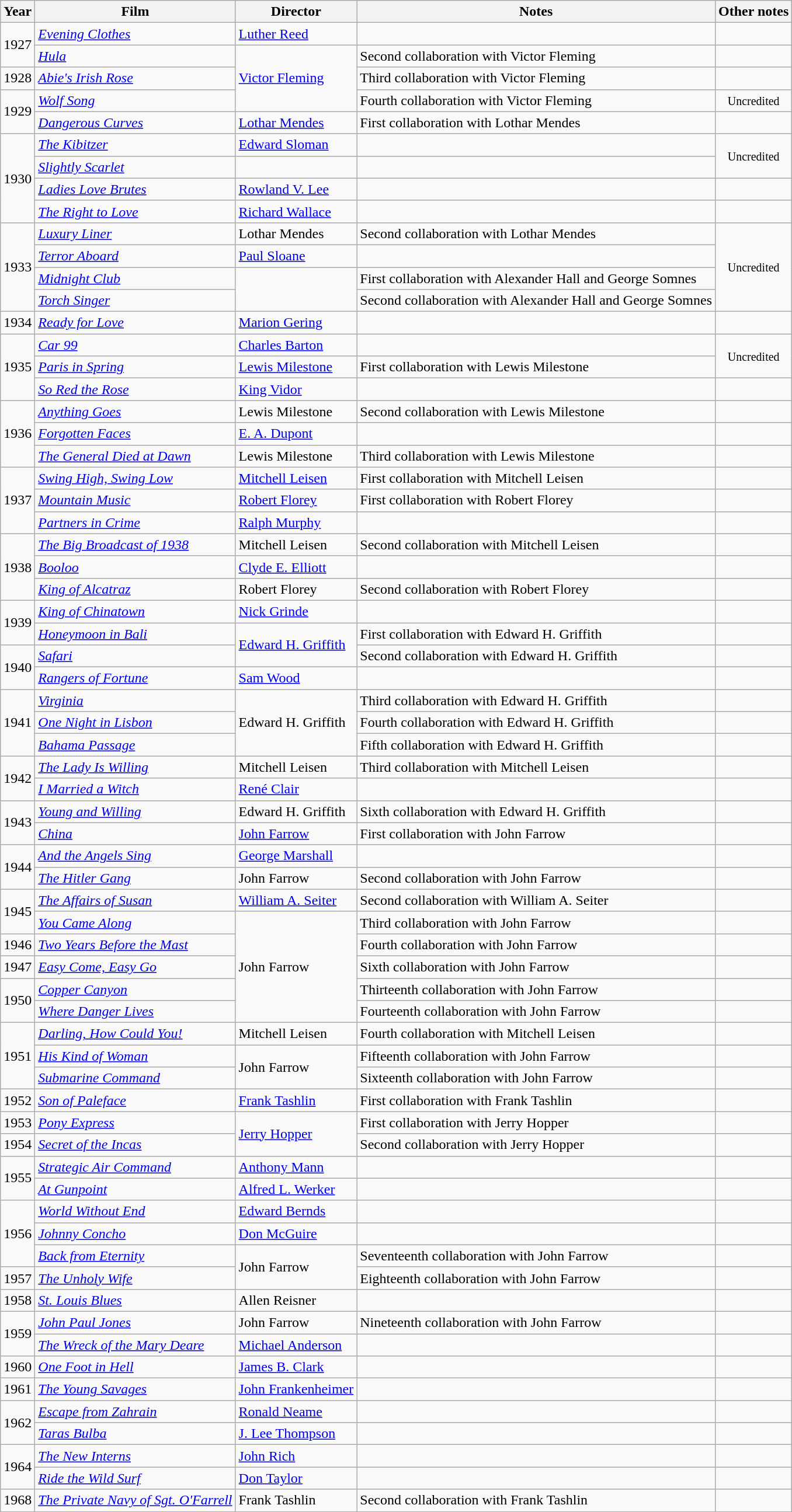<table class="wikitable">
<tr>
<th>Year</th>
<th>Film</th>
<th>Director</th>
<th>Notes</th>
<th>Other notes</th>
</tr>
<tr>
<td rowspan=2>1927</td>
<td><em><a href='#'>Evening Clothes</a></em></td>
<td><a href='#'>Luther Reed</a></td>
<td></td>
<td></td>
</tr>
<tr>
<td><em><a href='#'>Hula</a></em></td>
<td rowspan=3><a href='#'>Victor Fleming</a></td>
<td>Second collaboration with Victor Fleming</td>
<td></td>
</tr>
<tr>
<td>1928</td>
<td><em><a href='#'>Abie's Irish Rose</a></em></td>
<td>Third collaboration with Victor Fleming</td>
<td></td>
</tr>
<tr>
<td rowspan=2>1929</td>
<td><em><a href='#'>Wolf Song</a></em></td>
<td>Fourth collaboration with Victor Fleming</td>
<td style="text-align: center;"><small>Uncredited</small></td>
</tr>
<tr>
<td><em><a href='#'>Dangerous Curves</a></em></td>
<td><a href='#'>Lothar Mendes</a></td>
<td>First collaboration with Lothar Mendes</td>
<td></td>
</tr>
<tr>
<td rowspan=4>1930</td>
<td><em><a href='#'>The Kibitzer</a></em></td>
<td><a href='#'>Edward Sloman</a></td>
<td></td>
<td rowspan=2 style="text-align: center;"><small>Uncredited</small></td>
</tr>
<tr>
<td><em><a href='#'>Slightly Scarlet</a></em></td>
<td></td>
<td></td>
</tr>
<tr>
<td><em><a href='#'>Ladies Love Brutes</a></em></td>
<td><a href='#'>Rowland V. Lee</a></td>
<td></td>
<td></td>
</tr>
<tr>
<td><em><a href='#'>The Right to Love</a></em></td>
<td><a href='#'>Richard Wallace</a></td>
<td></td>
<td></td>
</tr>
<tr>
<td rowspan=4>1933</td>
<td><em><a href='#'>Luxury Liner</a></em></td>
<td>Lothar Mendes</td>
<td>Second collaboration with Lothar Mendes</td>
<td rowspan=4 style="text-align: center;"><small>Uncredited</small></td>
</tr>
<tr>
<td><em><a href='#'>Terror Aboard</a></em></td>
<td><a href='#'>Paul Sloane</a></td>
<td></td>
</tr>
<tr>
<td><em><a href='#'>Midnight Club</a></em></td>
<td rowspan=2></td>
<td>First collaboration with Alexander Hall and George Somnes</td>
</tr>
<tr>
<td><em><a href='#'>Torch Singer</a></em></td>
<td>Second collaboration with Alexander Hall and George Somnes</td>
</tr>
<tr>
<td>1934</td>
<td><em><a href='#'>Ready for Love</a></em></td>
<td><a href='#'>Marion Gering</a></td>
<td></td>
<td></td>
</tr>
<tr>
<td rowspan=3>1935</td>
<td><em><a href='#'>Car 99</a></em></td>
<td><a href='#'>Charles Barton</a></td>
<td></td>
<td rowspan=2 style="text-align: center;"><small>Uncredited</small></td>
</tr>
<tr>
<td><em><a href='#'>Paris in Spring</a></em></td>
<td><a href='#'>Lewis Milestone</a></td>
<td>First collaboration with Lewis Milestone</td>
</tr>
<tr>
<td><em><a href='#'>So Red the Rose</a></em></td>
<td><a href='#'>King Vidor</a></td>
<td></td>
<td></td>
</tr>
<tr>
<td rowspan=3>1936</td>
<td><em><a href='#'>Anything Goes</a></em></td>
<td>Lewis Milestone</td>
<td>Second collaboration with Lewis Milestone</td>
<td></td>
</tr>
<tr>
<td><em><a href='#'>Forgotten Faces</a></em></td>
<td><a href='#'>E. A. Dupont</a></td>
<td></td>
<td></td>
</tr>
<tr>
<td><em><a href='#'>The General Died at Dawn</a></em></td>
<td>Lewis Milestone</td>
<td>Third collaboration with Lewis Milestone</td>
<td></td>
</tr>
<tr>
<td rowspan=3>1937</td>
<td><em><a href='#'>Swing High, Swing Low</a></em></td>
<td><a href='#'>Mitchell Leisen</a></td>
<td>First collaboration with Mitchell Leisen</td>
<td></td>
</tr>
<tr>
<td><em><a href='#'>Mountain Music</a></em></td>
<td><a href='#'>Robert Florey</a></td>
<td>First collaboration with Robert Florey</td>
<td></td>
</tr>
<tr>
<td><em><a href='#'>Partners in Crime</a></em></td>
<td><a href='#'>Ralph Murphy</a></td>
<td></td>
<td></td>
</tr>
<tr>
<td rowspan=3>1938</td>
<td><em><a href='#'>The Big Broadcast of 1938</a></em></td>
<td>Mitchell Leisen</td>
<td>Second collaboration with Mitchell Leisen</td>
<td></td>
</tr>
<tr>
<td><em><a href='#'>Booloo</a></em></td>
<td><a href='#'>Clyde E. Elliott</a></td>
<td></td>
<td></td>
</tr>
<tr>
<td><em><a href='#'>King of Alcatraz</a></em></td>
<td>Robert Florey</td>
<td>Second collaboration with Robert Florey</td>
<td></td>
</tr>
<tr>
<td rowspan=2>1939</td>
<td><em><a href='#'>King of Chinatown</a></em></td>
<td><a href='#'>Nick Grinde</a></td>
<td></td>
<td></td>
</tr>
<tr>
<td><em><a href='#'>Honeymoon in Bali</a></em></td>
<td rowspan=2><a href='#'>Edward H. Griffith</a></td>
<td>First collaboration with Edward H. Griffith</td>
<td></td>
</tr>
<tr>
<td rowspan=2>1940</td>
<td><em><a href='#'>Safari</a></em></td>
<td>Second collaboration with Edward H. Griffith</td>
<td></td>
</tr>
<tr>
<td><em><a href='#'>Rangers of Fortune</a></em></td>
<td><a href='#'>Sam Wood</a></td>
<td></td>
<td></td>
</tr>
<tr>
<td rowspan=3>1941</td>
<td><em><a href='#'>Virginia</a></em></td>
<td rowspan=3>Edward H. Griffith</td>
<td>Third collaboration with Edward H. Griffith</td>
<td></td>
</tr>
<tr>
<td><em><a href='#'>One Night in Lisbon</a></em></td>
<td>Fourth collaboration with Edward H. Griffith</td>
<td></td>
</tr>
<tr>
<td><em><a href='#'>Bahama Passage</a></em></td>
<td>Fifth collaboration with Edward H. Griffith</td>
<td></td>
</tr>
<tr>
<td rowspan=2>1942</td>
<td><em><a href='#'>The Lady Is Willing</a></em></td>
<td>Mitchell Leisen</td>
<td>Third collaboration with Mitchell Leisen</td>
<td></td>
</tr>
<tr>
<td><em><a href='#'>I Married a Witch</a></em></td>
<td><a href='#'>René Clair</a></td>
<td></td>
<td></td>
</tr>
<tr>
<td rowspan=2>1943</td>
<td><em><a href='#'>Young and Willing</a></em></td>
<td>Edward H. Griffith</td>
<td>Sixth collaboration with Edward H. Griffith</td>
<td></td>
</tr>
<tr>
<td><em><a href='#'>China</a></em></td>
<td><a href='#'>John Farrow</a></td>
<td>First collaboration with John Farrow</td>
<td></td>
</tr>
<tr>
<td rowspan=2>1944</td>
<td><em><a href='#'>And the Angels Sing</a></em></td>
<td><a href='#'>George Marshall</a></td>
<td></td>
<td></td>
</tr>
<tr>
<td><em><a href='#'>The Hitler Gang</a></em></td>
<td>John Farrow</td>
<td>Second collaboration with John Farrow</td>
<td></td>
</tr>
<tr>
<td rowspan=2>1945</td>
<td><em><a href='#'>The Affairs of Susan</a></em></td>
<td><a href='#'>William A. Seiter</a></td>
<td>Second collaboration with William A. Seiter</td>
<td></td>
</tr>
<tr>
<td><em><a href='#'>You Came Along</a></em></td>
<td rowspan=5>John Farrow</td>
<td>Third collaboration with John Farrow</td>
<td></td>
</tr>
<tr>
<td>1946</td>
<td><em><a href='#'>Two Years Before the Mast</a></em></td>
<td>Fourth collaboration with John Farrow</td>
<td></td>
</tr>
<tr>
<td>1947</td>
<td><em><a href='#'>Easy Come, Easy Go</a></em></td>
<td>Sixth collaboration with John Farrow</td>
<td></td>
</tr>
<tr>
<td rowspan=2>1950</td>
<td><em><a href='#'>Copper Canyon</a></em></td>
<td>Thirteenth collaboration with John Farrow</td>
<td></td>
</tr>
<tr>
<td><em><a href='#'>Where Danger Lives</a></em></td>
<td>Fourteenth collaboration with John Farrow</td>
<td></td>
</tr>
<tr>
<td rowspan=3>1951</td>
<td><em><a href='#'>Darling, How Could You!</a></em></td>
<td>Mitchell Leisen</td>
<td>Fourth collaboration with Mitchell Leisen</td>
<td></td>
</tr>
<tr>
<td><em><a href='#'>His Kind of Woman</a></em></td>
<td rowspan=2>John Farrow</td>
<td>Fifteenth collaboration with John Farrow</td>
<td></td>
</tr>
<tr>
<td><em><a href='#'>Submarine Command</a></em></td>
<td>Sixteenth collaboration with John Farrow</td>
<td></td>
</tr>
<tr>
<td>1952</td>
<td><em><a href='#'>Son of Paleface</a></em></td>
<td><a href='#'>Frank Tashlin</a></td>
<td>First collaboration with Frank Tashlin</td>
<td></td>
</tr>
<tr>
<td>1953</td>
<td><em><a href='#'>Pony Express</a></em></td>
<td rowspan=2><a href='#'>Jerry Hopper</a></td>
<td>First collaboration with Jerry Hopper</td>
<td></td>
</tr>
<tr>
<td>1954</td>
<td><em><a href='#'>Secret of the Incas</a></em></td>
<td>Second collaboration with Jerry Hopper</td>
<td></td>
</tr>
<tr>
<td rowspan=2>1955</td>
<td><em><a href='#'>Strategic Air Command</a></em></td>
<td><a href='#'>Anthony Mann</a></td>
<td></td>
<td></td>
</tr>
<tr>
<td><em><a href='#'>At Gunpoint</a></em></td>
<td><a href='#'>Alfred L. Werker</a></td>
<td></td>
<td></td>
</tr>
<tr>
<td rowspan=3>1956</td>
<td><em><a href='#'>World Without End</a></em></td>
<td><a href='#'>Edward Bernds</a></td>
<td></td>
<td></td>
</tr>
<tr>
<td><em><a href='#'>Johnny Concho</a></em></td>
<td><a href='#'>Don McGuire</a></td>
<td></td>
<td></td>
</tr>
<tr>
<td><em><a href='#'>Back from Eternity</a></em></td>
<td rowspan=2>John Farrow</td>
<td>Seventeenth collaboration with John Farrow</td>
<td></td>
</tr>
<tr>
<td>1957</td>
<td><em><a href='#'>The Unholy Wife</a></em></td>
<td>Eighteenth collaboration with John Farrow</td>
<td></td>
</tr>
<tr>
<td>1958</td>
<td><em><a href='#'>St. Louis Blues</a></em></td>
<td>Allen Reisner</td>
<td></td>
<td></td>
</tr>
<tr>
<td rowspan=2>1959</td>
<td><em><a href='#'>John Paul Jones</a></em></td>
<td>John Farrow</td>
<td>Nineteenth collaboration with John Farrow</td>
<td></td>
</tr>
<tr>
<td><em><a href='#'>The Wreck of the Mary Deare</a></em></td>
<td><a href='#'>Michael Anderson</a></td>
<td></td>
<td></td>
</tr>
<tr>
<td>1960</td>
<td><em><a href='#'>One Foot in Hell</a></em></td>
<td><a href='#'>James B. Clark</a></td>
<td></td>
<td></td>
</tr>
<tr>
<td>1961</td>
<td><em><a href='#'>The Young Savages</a></em></td>
<td><a href='#'>John Frankenheimer</a></td>
<td></td>
<td></td>
</tr>
<tr>
<td rowspan=2>1962</td>
<td><em><a href='#'>Escape from Zahrain</a></em></td>
<td><a href='#'>Ronald Neame</a></td>
<td></td>
<td></td>
</tr>
<tr>
<td><em><a href='#'>Taras Bulba</a></em></td>
<td><a href='#'>J. Lee Thompson</a></td>
<td></td>
<td></td>
</tr>
<tr>
<td rowspan=2>1964</td>
<td><em><a href='#'>The New Interns</a></em></td>
<td><a href='#'>John Rich</a></td>
<td></td>
<td></td>
</tr>
<tr>
<td><em><a href='#'>Ride the Wild Surf</a></em></td>
<td><a href='#'>Don Taylor</a></td>
<td></td>
<td></td>
</tr>
<tr>
<td>1968</td>
<td><em><a href='#'>The Private Navy of Sgt. O'Farrell</a></em></td>
<td>Frank Tashlin</td>
<td>Second collaboration with Frank Tashlin</td>
<td></td>
</tr>
</table>
